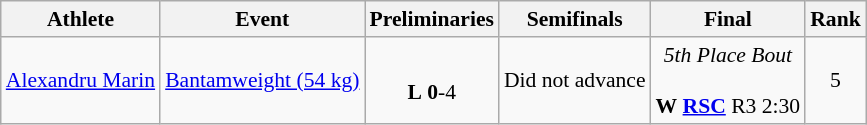<table class="wikitable" border="1" style="font-size:90%">
<tr>
<th>Athlete</th>
<th>Event</th>
<th>Preliminaries</th>
<th>Semifinals</th>
<th>Final</th>
<th>Rank</th>
</tr>
<tr>
<td><a href='#'>Alexandru Marin</a></td>
<td><a href='#'>Bantamweight (54 kg)</a></td>
<td align=center> <br> <strong>L</strong> <strong>0</strong>-4</td>
<td align=center>Did not advance</td>
<td align=center><em>5th Place Bout</em><br> <br> <strong>W</strong> <strong><a href='#'>RSC</a></strong> R3 2:30</td>
<td align=center>5</td>
</tr>
</table>
